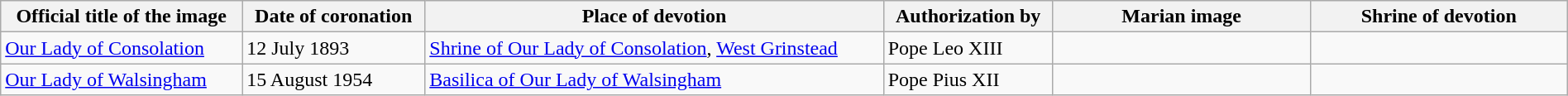<table class="wikitable sortable" width="100%">
<tr>
<th>Official title of the image</th>
<th data-sort-type="date">Date of coronation</th>
<th>Place of devotion</th>
<th>Authorization by</th>
<th width=200px class=unsortable>Marian image</th>
<th width=200px class=unsortable>Shrine of devotion</th>
</tr>
<tr>
<td><a href='#'>Our Lady of Consolation</a></td>
<td>12 July 1893</td>
<td><a href='#'>Shrine of Our Lady of Consolation</a>, <a href='#'>West Grinstead</a></td>
<td>Pope Leo XIII</td>
<td></td>
<td></td>
</tr>
<tr>
<td><a href='#'>Our Lady of Walsingham</a></td>
<td>15 August 1954</td>
<td><a href='#'>Basilica of Our Lady of Walsingham</a></td>
<td>Pope Pius XII</td>
<td></td>
<td></td>
</tr>
</table>
